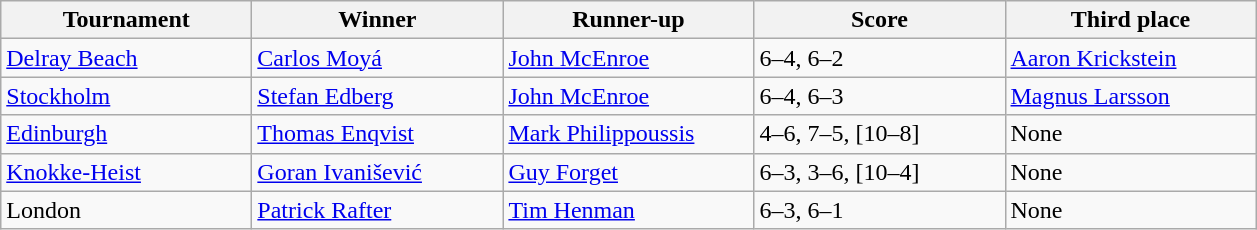<table class="wikitable">
<tr>
<th style="width:160px">Tournament</th>
<th style="width:160px">Winner</th>
<th style="width:160px">Runner-up</th>
<th style="width:160px" class="unsortable">Score</th>
<th style="width:160px">Third place</th>
</tr>
<tr>
<td><a href='#'>Delray Beach</a></td>
<td> <a href='#'>Carlos Moyá</a></td>
<td> <a href='#'>John McEnroe</a></td>
<td>6–4, 6–2</td>
<td> <a href='#'>Aaron Krickstein</a></td>
</tr>
<tr>
<td><a href='#'>Stockholm</a></td>
<td> <a href='#'>Stefan Edberg</a></td>
<td> <a href='#'>John McEnroe</a></td>
<td>6–4, 6–3</td>
<td> <a href='#'>Magnus Larsson</a></td>
</tr>
<tr>
<td><a href='#'>Edinburgh</a></td>
<td> <a href='#'>Thomas Enqvist</a></td>
<td> <a href='#'>Mark Philippoussis</a></td>
<td>4–6, 7–5, [10–8]</td>
<td>None</td>
</tr>
<tr>
<td><a href='#'>Knokke-Heist</a></td>
<td> <a href='#'>Goran Ivanišević</a></td>
<td> <a href='#'>Guy Forget</a></td>
<td>6–3, 3–6, [10–4]</td>
<td>None</td>
</tr>
<tr>
<td>London</td>
<td> <a href='#'>Patrick Rafter</a></td>
<td> <a href='#'>Tim Henman</a></td>
<td>6–3, 6–1</td>
<td>None</td>
</tr>
</table>
